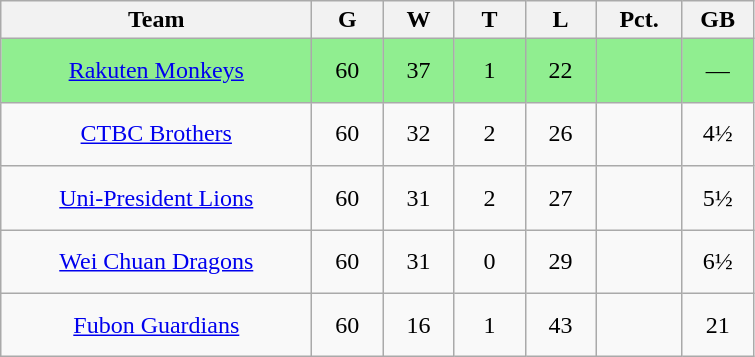<table class = "wikitable" style = "text-align:center">
<tr>
<th width = 200>Team</th>
<th width = 40>G</th>
<th width = 40>W</th>
<th width = 40>T</th>
<th width = 40>L</th>
<th width = 50>Pct.</th>
<th width = 40>GB</th>
</tr>
<tr style = "background:lightgreen;">
<td height = 35><a href='#'>Rakuten Monkeys </a></td>
<td>60</td>
<td>37</td>
<td>1</td>
<td>22</td>
<td></td>
<td>—</td>
</tr>
<tr>
<td height = 35><a href='#'>CTBC Brothers </a></td>
<td>60</td>
<td>32</td>
<td>2</td>
<td>26</td>
<td></td>
<td>4½</td>
</tr>
<tr>
<td height = 35><a href='#'>Uni-President Lions </a></td>
<td>60</td>
<td>31</td>
<td>2</td>
<td>27</td>
<td></td>
<td>5½</td>
</tr>
<tr>
<td height = 35><a href='#'>Wei Chuan Dragons </a></td>
<td>60</td>
<td>31</td>
<td>0</td>
<td>29</td>
<td></td>
<td>6½</td>
</tr>
<tr>
<td height = 35><a href='#'>Fubon Guardians </a></td>
<td>60</td>
<td>16</td>
<td>1</td>
<td>43</td>
<td></td>
<td>21</td>
</tr>
</table>
